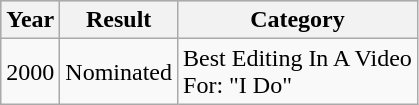<table class="wikitable">
<tr style="background:#ccc; text-align:center;">
<th align="left">Year</th>
<th style="text-align:center;">Result</th>
<th style="text-align:center;">Category</th>
</tr>
<tr>
<td align="left">2000</td>
<td style="text-align:center;">Nominated</td>
<td align="left">Best Editing In A Video <br> For: "I Do"</td>
</tr>
</table>
